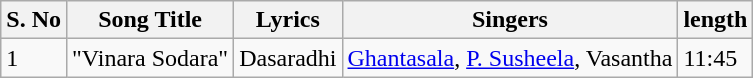<table class="wikitable">
<tr>
<th>S. No</th>
<th>Song Title</th>
<th>Lyrics</th>
<th>Singers</th>
<th>length</th>
</tr>
<tr>
<td>1</td>
<td>"Vinara Sodara"</td>
<td>Dasaradhi</td>
<td><a href='#'>Ghantasala</a>, <a href='#'>P. Susheela</a>, Vasantha</td>
<td>11:45</td>
</tr>
</table>
